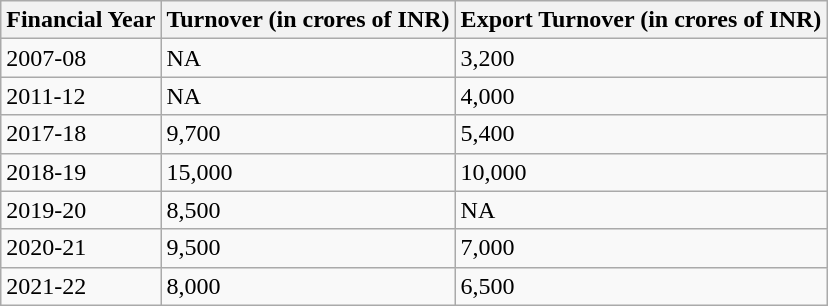<table class="wikitable">
<tr>
<th>Financial Year</th>
<th>Turnover (in crores of INR)</th>
<th>Export Turnover (in crores of INR)</th>
</tr>
<tr>
<td>2007-08</td>
<td>NA</td>
<td>3,200</td>
</tr>
<tr>
<td>2011-12</td>
<td>NA</td>
<td>4,000</td>
</tr>
<tr>
<td>2017-18</td>
<td>9,700</td>
<td>5,400</td>
</tr>
<tr>
<td>2018-19</td>
<td>15,000</td>
<td>10,000</td>
</tr>
<tr>
<td>2019-20</td>
<td>8,500</td>
<td>NA</td>
</tr>
<tr>
<td>2020-21</td>
<td>9,500</td>
<td>7,000</td>
</tr>
<tr>
<td>2021-22</td>
<td>8,000</td>
<td>6,500</td>
</tr>
</table>
